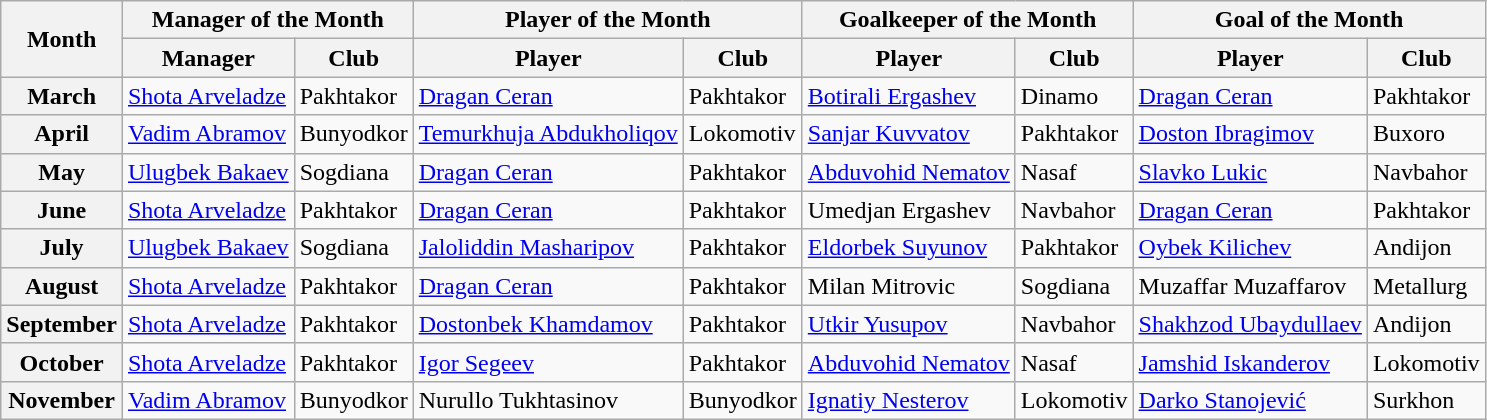<table class="wikitable">
<tr>
<th rowspan="2">Month</th>
<th colspan="2">Manager of the Month</th>
<th colspan="2">Player of the Month</th>
<th colspan="2">Goalkeeper of the Month</th>
<th colspan="2">Goal of the Month</th>
</tr>
<tr>
<th>Manager</th>
<th>Club</th>
<th>Player</th>
<th>Club</th>
<th>Player</th>
<th>Club</th>
<th>Player</th>
<th>Club</th>
</tr>
<tr>
<th>March</th>
<td> <a href='#'>Shota Arveladze</a></td>
<td>Pakhtakor</td>
<td> <a href='#'>Dragan Ceran</a></td>
<td>Pakhtakor</td>
<td> <a href='#'>Botirali Ergashev</a></td>
<td>Dinamo</td>
<td> <a href='#'>Dragan Ceran</a></td>
<td>Pakhtakor</td>
</tr>
<tr>
<th>April</th>
<td> <a href='#'>Vadim Abramov</a></td>
<td>Bunyodkor</td>
<td>  <a href='#'>Temurkhuja Abdukholiqov</a></td>
<td>Lokomotiv</td>
<td> <a href='#'>Sanjar Kuvvatov</a></td>
<td>Pakhtakor</td>
<td> <a href='#'>Doston Ibragimov</a>  </td>
<td>Buxoro</td>
</tr>
<tr>
<th>May</th>
<td> <a href='#'>Ulugbek Bakaev</a></td>
<td>Sogdiana</td>
<td> <a href='#'>Dragan Ceran</a></td>
<td>Pakhtakor</td>
<td> <a href='#'>Abduvohid Nematov</a></td>
<td>Nasaf</td>
<td> <a href='#'>Slavko Lukic</a></td>
<td>Navbahor</td>
</tr>
<tr>
<th>June</th>
<td> <a href='#'>Shota Arveladze</a></td>
<td>Pakhtakor</td>
<td> <a href='#'>Dragan Ceran</a></td>
<td>Pakhtakor</td>
<td> Umedjan Ergashev</td>
<td>Navbahor</td>
<td> <a href='#'>Dragan Ceran</a></td>
<td>Pakhtakor</td>
</tr>
<tr>
<th>July</th>
<td>  <a href='#'>Ulugbek Bakaev</a></td>
<td>Sogdiana</td>
<td> <a href='#'>Jaloliddin Masharipov</a></td>
<td>Pakhtakor</td>
<td>  <a href='#'>Eldorbek Suyunov</a></td>
<td>Pakhtakor</td>
<td>  <a href='#'>Oybek Kilichev</a></td>
<td>Andijon</td>
</tr>
<tr>
<th>August</th>
<td> <a href='#'>Shota Arveladze</a></td>
<td>Pakhtakor</td>
<td> <a href='#'>Dragan Ceran</a></td>
<td>Pakhtakor</td>
<td> Milan Mitrovic</td>
<td>Sogdiana</td>
<td> Muzaffar Muzaffarov</td>
<td>Metallurg</td>
</tr>
<tr>
<th>September</th>
<td> <a href='#'>Shota Arveladze</a></td>
<td>Pakhtakor</td>
<td> <a href='#'>Dostonbek Khamdamov</a></td>
<td>Pakhtakor</td>
<td> <a href='#'>Utkir Yusupov</a></td>
<td>Navbahor</td>
<td> <a href='#'>Shakhzod Ubaydullaev</a></td>
<td>Andijon</td>
</tr>
<tr>
<th>October</th>
<td> <a href='#'>Shota Arveladze</a></td>
<td>Pakhtakor</td>
<td> <a href='#'>Igor Segeev</a></td>
<td>Pakhtakor</td>
<td> <a href='#'>Abduvohid Nematov</a></td>
<td>Nasaf</td>
<td> <a href='#'>Jamshid Iskanderov</a></td>
<td>Lokomotiv</td>
</tr>
<tr>
<th>November</th>
<td> <a href='#'>Vadim Abramov</a></td>
<td>Bunyodkor</td>
<td> Nurullo Tukhtasinov</td>
<td>Bunyodkor</td>
<td> <a href='#'>Ignatiy Nesterov</a></td>
<td>Lokomotiv</td>
<td> <a href='#'>Darko Stanojević</a></td>
<td>Surkhon</td>
</tr>
</table>
